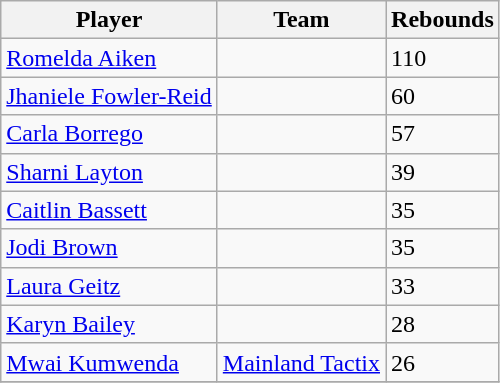<table class="wikitable collapsible">
<tr>
<th>Player</th>
<th>Team</th>
<th>Rebounds</th>
</tr>
<tr>
<td> <a href='#'>Romelda Aiken</a></td>
<td></td>
<td>110</td>
</tr>
<tr>
<td> <a href='#'>Jhaniele Fowler-Reid</a></td>
<td></td>
<td>60</td>
</tr>
<tr>
<td> <a href='#'>Carla Borrego</a></td>
<td></td>
<td>57</td>
</tr>
<tr>
<td> <a href='#'>Sharni Layton</a></td>
<td></td>
<td>39</td>
</tr>
<tr>
<td> <a href='#'>Caitlin Bassett</a></td>
<td></td>
<td>35</td>
</tr>
<tr>
<td> <a href='#'>Jodi Brown</a></td>
<td></td>
<td>35</td>
</tr>
<tr>
<td> <a href='#'>Laura Geitz</a></td>
<td></td>
<td>33</td>
</tr>
<tr>
<td> <a href='#'>Karyn Bailey</a></td>
<td></td>
<td>28</td>
</tr>
<tr>
<td> <a href='#'>Mwai Kumwenda</a></td>
<td><a href='#'>Mainland Tactix</a></td>
<td>26</td>
</tr>
<tr>
</tr>
</table>
